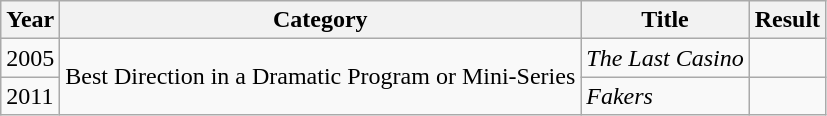<table class="wikitable">
<tr>
<th>Year</th>
<th>Category</th>
<th>Title</th>
<th>Result</th>
</tr>
<tr>
<td>2005</td>
<td rowspan=2>Best Direction in a Dramatic Program or Mini-Series</td>
<td><em>The Last Casino</em></td>
<td></td>
</tr>
<tr>
<td>2011</td>
<td><em>Fakers</em></td>
<td></td>
</tr>
</table>
